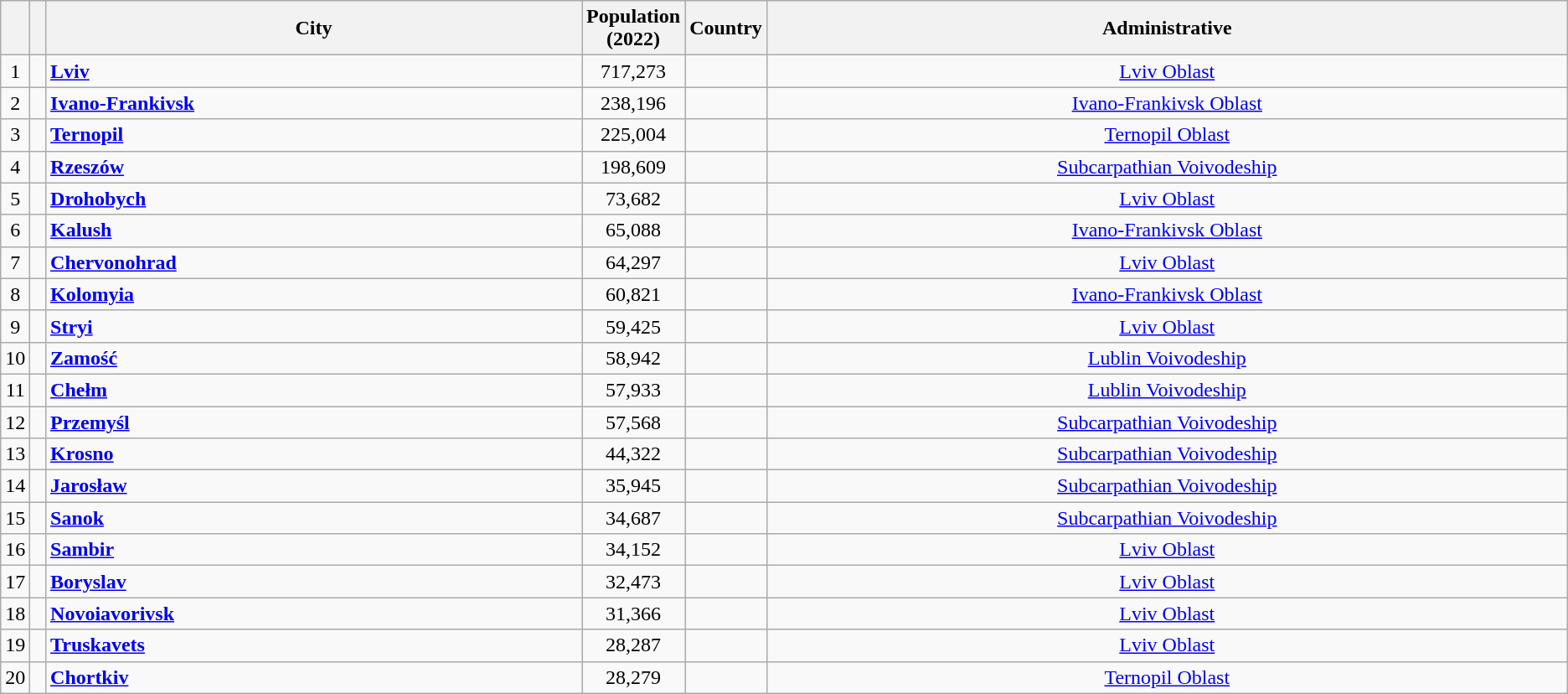<table class="wikitable sortable" style="text-align:center;">
<tr>
<th style="width:1%;"></th>
<th style="width:1%;"></th>
<th>City</th>
<th style="width:6%;">Population  (2022)</th>
<th style="width:4%;">Country</th>
<th>Administrative</th>
</tr>
<tr>
<td>1</td>
<td></td>
<td style="text-align:left;"><strong><a href='#'>Lviv</a></strong></td>
<td>717,273</td>
<td></td>
<td><a href='#'>Lviv Oblast</a></td>
</tr>
<tr>
<td>2</td>
<td></td>
<td style="text-align:left;"><strong><a href='#'>Ivano-Frankivsk</a></strong></td>
<td>238,196</td>
<td></td>
<td><a href='#'>Ivano-Frankivsk Oblast</a></td>
</tr>
<tr>
<td>3</td>
<td></td>
<td style="text-align:left;"><strong><a href='#'>Ternopil</a></strong></td>
<td>225,004</td>
<td></td>
<td><a href='#'>Ternopil Oblast</a></td>
</tr>
<tr>
<td>4</td>
<td></td>
<td style="text-align:left;"><strong><a href='#'>Rzeszów</a></strong></td>
<td>198,609</td>
<td></td>
<td><a href='#'>Subcarpathian Voivodeship</a></td>
</tr>
<tr>
<td>5</td>
<td></td>
<td style="text-align:left;"><strong><a href='#'>Drohobych</a></strong></td>
<td>73,682</td>
<td></td>
<td><a href='#'>Lviv Oblast</a></td>
</tr>
<tr>
<td>6</td>
<td></td>
<td style="text-align:left;"><strong><a href='#'>Kalush</a></strong></td>
<td>65,088</td>
<td></td>
<td><a href='#'>Ivano-Frankivsk Oblast</a></td>
</tr>
<tr>
<td>7</td>
<td></td>
<td style="text-align:left;"><strong><a href='#'>Chervonohrad</a></strong></td>
<td>64,297</td>
<td></td>
<td><a href='#'>Lviv Oblast</a></td>
</tr>
<tr>
<td>8</td>
<td></td>
<td style="text-align:left;"><strong><a href='#'>Kolomyia</a></strong></td>
<td>60,821</td>
<td></td>
<td><a href='#'>Ivano-Frankivsk Oblast</a></td>
</tr>
<tr>
<td>9</td>
<td></td>
<td style="text-align:left;"><strong><a href='#'>Stryi</a></strong></td>
<td>59,425</td>
<td></td>
<td><a href='#'>Lviv Oblast</a></td>
</tr>
<tr>
<td>10</td>
<td></td>
<td style="text-align:left;"><strong><a href='#'>Zamość</a></strong></td>
<td>58,942</td>
<td></td>
<td><a href='#'>Lublin Voivodeship</a></td>
</tr>
<tr>
<td>11</td>
<td></td>
<td style="text-align:left;"><strong><a href='#'>Chełm</a></strong></td>
<td>57,933</td>
<td></td>
<td><a href='#'>Lublin Voivodeship</a></td>
</tr>
<tr>
<td>12</td>
<td></td>
<td style="text-align:left;"><strong><a href='#'>Przemyśl</a></strong></td>
<td>57,568</td>
<td></td>
<td><a href='#'>Subcarpathian Voivodeship</a></td>
</tr>
<tr>
<td>13</td>
<td></td>
<td style="text-align:left;"><strong><a href='#'>Krosno</a></strong></td>
<td>44,322</td>
<td></td>
<td><a href='#'>Subcarpathian Voivodeship</a></td>
</tr>
<tr>
<td>14</td>
<td></td>
<td style="text-align:left;"><strong><a href='#'>Jarosław</a></strong></td>
<td>35,945</td>
<td></td>
<td><a href='#'>Subcarpathian Voivodeship</a></td>
</tr>
<tr>
<td>15</td>
<td></td>
<td style="text-align:left;"><strong><a href='#'>Sanok</a></strong></td>
<td>34,687</td>
<td></td>
<td><a href='#'>Subcarpathian Voivodeship</a></td>
</tr>
<tr>
<td>16</td>
<td></td>
<td style="text-align:left;"><strong><a href='#'>Sambir</a></strong></td>
<td>34,152</td>
<td></td>
<td><a href='#'>Lviv Oblast</a></td>
</tr>
<tr>
<td>17</td>
<td></td>
<td style="text-align:left;"><strong><a href='#'>Boryslav</a></strong></td>
<td>32,473</td>
<td></td>
<td><a href='#'>Lviv Oblast</a></td>
</tr>
<tr>
<td>18</td>
<td></td>
<td style="text-align:left;"><strong><a href='#'>Novoiavorivsk</a></strong></td>
<td>31,366</td>
<td></td>
<td><a href='#'>Lviv Oblast</a></td>
</tr>
<tr>
<td>19</td>
<td></td>
<td style="text-align:left;"><strong><a href='#'>Truskavets</a></strong></td>
<td>28,287</td>
<td></td>
<td><a href='#'>Lviv Oblast</a></td>
</tr>
<tr>
<td>20</td>
<td></td>
<td style="text-align:left;"><strong><a href='#'>Chortkiv</a></strong></td>
<td>28,279</td>
<td></td>
<td><a href='#'>Ternopil Oblast</a></td>
</tr>
</table>
